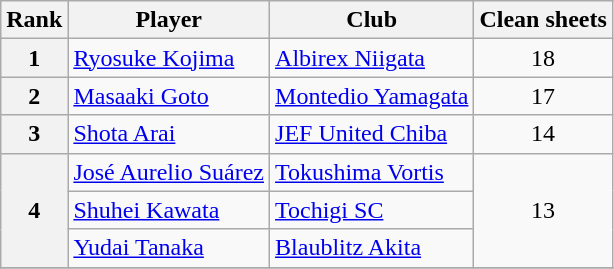<table class="wikitable" style="text-align:center">
<tr>
<th>Rank</th>
<th>Player</th>
<th>Club</th>
<th>Clean sheets</th>
</tr>
<tr>
<th rowspan=1>1</th>
<td align="left"> <a href='#'>Ryosuke Kojima</a></td>
<td align="left"><a href='#'>Albirex Niigata</a></td>
<td rowspan=1>18</td>
</tr>
<tr>
<th rowspan=1>2</th>
<td align="left"> <a href='#'>Masaaki Goto</a></td>
<td align="left"><a href='#'>Montedio Yamagata</a></td>
<td rowspan=1>17</td>
</tr>
<tr>
<th rowspan=1>3</th>
<td align="left"> <a href='#'>Shota Arai</a></td>
<td align="left"><a href='#'>JEF United Chiba</a></td>
<td rowspan=1>14</td>
</tr>
<tr>
<th rowspan=3>4</th>
<td align="left"> <a href='#'>José Aurelio Suárez</a></td>
<td align="left"><a href='#'>Tokushima Vortis</a></td>
<td rowspan=3>13</td>
</tr>
<tr>
<td align="left"> <a href='#'>Shuhei Kawata</a></td>
<td align="left"><a href='#'>Tochigi SC</a></td>
</tr>
<tr>
<td align="left"> <a href='#'>Yudai Tanaka</a></td>
<td align="left"><a href='#'>Blaublitz Akita</a></td>
</tr>
<tr>
</tr>
</table>
